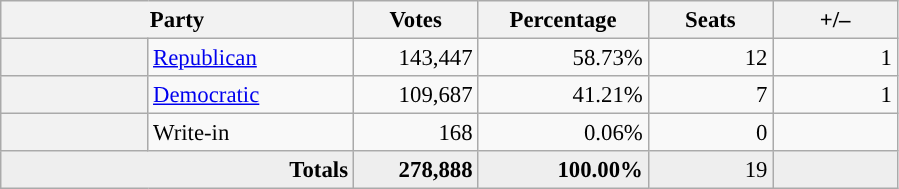<table class="wikitable" style="font-size: 95%;">
<tr>
<th colspan="2" style="width: 15em">Party</th>
<th style="width: 5em">Votes</th>
<th style="width: 7em">Percentage</th>
<th style="width: 5em">Seats</th>
<th style="width: 5em">+/–</th>
</tr>
<tr>
<th style="background:"></th>
<td style="width: 130px"><a href='#'>Republican</a></td>
<td style="text-align:right;">143,447</td>
<td style="text-align:right;">58.73%</td>
<td style="text-align:right;">12</td>
<td style="text-align:right;"> 1</td>
</tr>
<tr>
<th style="background:"></th>
<td style="width: 130px"><a href='#'>Democratic</a></td>
<td style="text-align:right;">109,687</td>
<td style="text-align:right;">41.21%</td>
<td style="text-align:right;">7</td>
<td style="text-align:right;"> 1</td>
</tr>
<tr>
<th style="background:"></th>
<td style="width: 130px">Write-in</td>
<td style="text-align:right;">168</td>
<td style="text-align:right;">0.06%</td>
<td style="text-align:right;">0</td>
<td style="text-align:right;"></td>
</tr>
<tr style="background:#eee; text-align:right;">
<td colspan="2"><strong>Totals</strong></td>
<td><strong>278,888</strong></td>
<td><strong>100.00%</strong></td>
<td>19</td>
<td></td>
</tr>
</table>
